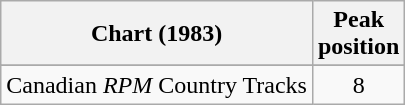<table class="wikitable sortable">
<tr>
<th align="left">Chart (1983)</th>
<th align="center">Peak<br>position</th>
</tr>
<tr>
</tr>
<tr>
<td align="left">Canadian <em>RPM</em> Country Tracks</td>
<td align="center">8</td>
</tr>
</table>
